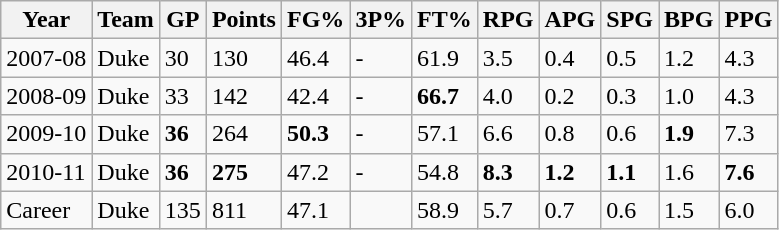<table class="wikitable">
<tr>
<th>Year</th>
<th>Team</th>
<th>GP</th>
<th>Points</th>
<th>FG%</th>
<th>3P%</th>
<th>FT%</th>
<th>RPG</th>
<th>APG</th>
<th>SPG</th>
<th>BPG</th>
<th>PPG</th>
</tr>
<tr>
<td>2007-08</td>
<td>Duke</td>
<td>30</td>
<td>130</td>
<td>46.4</td>
<td>-</td>
<td>61.9</td>
<td>3.5</td>
<td>0.4</td>
<td>0.5</td>
<td>1.2</td>
<td>4.3</td>
</tr>
<tr>
<td>2008-09</td>
<td>Duke</td>
<td>33</td>
<td>142</td>
<td>42.4</td>
<td>-</td>
<td><strong>66.7</strong></td>
<td>4.0</td>
<td>0.2</td>
<td>0.3</td>
<td>1.0</td>
<td>4.3</td>
</tr>
<tr>
<td>2009-10</td>
<td>Duke</td>
<td><strong>36</strong></td>
<td>264</td>
<td><strong>50.3</strong></td>
<td>-</td>
<td>57.1</td>
<td>6.6</td>
<td>0.8</td>
<td>0.6</td>
<td><strong>1.9</strong></td>
<td>7.3</td>
</tr>
<tr>
<td>2010-11</td>
<td>Duke</td>
<td><strong>36</strong></td>
<td><strong>275</strong></td>
<td>47.2</td>
<td>-</td>
<td>54.8</td>
<td><strong>8.3</strong></td>
<td><strong>1.2</strong></td>
<td><strong>1.1</strong></td>
<td>1.6</td>
<td><strong>7.6</strong></td>
</tr>
<tr>
<td>Career</td>
<td>Duke</td>
<td>135</td>
<td>811</td>
<td>47.1</td>
<td></td>
<td>58.9</td>
<td>5.7</td>
<td>0.7</td>
<td>0.6</td>
<td>1.5</td>
<td>6.0</td>
</tr>
</table>
